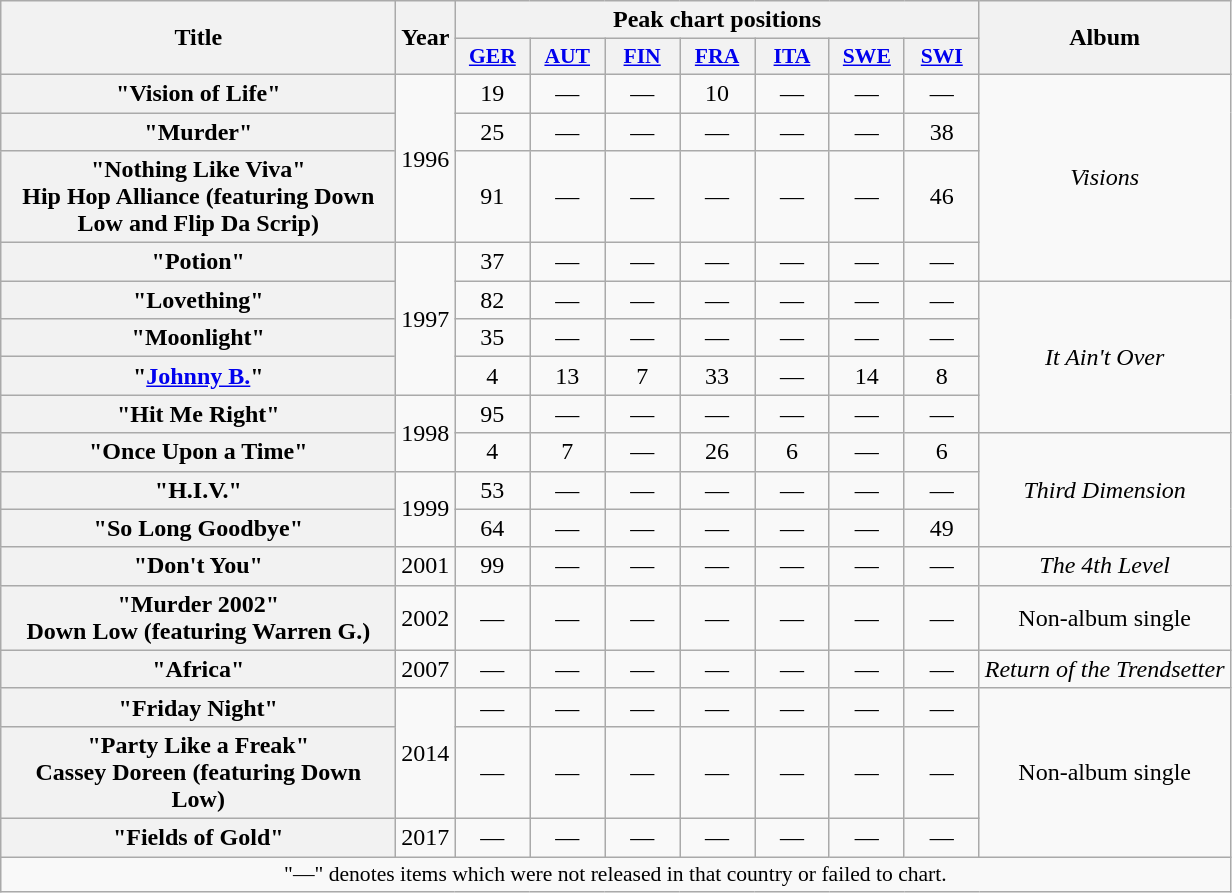<table class="wikitable plainrowheaders" style="text-align:center;">
<tr>
<th scope="col" rowspan="2" style="width:16em;">Title</th>
<th scope="col" rowspan="2">Year</th>
<th scope="col" colspan="7">Peak chart positions</th>
<th scope="col" rowspan="2">Album</th>
</tr>
<tr>
<th style="width:3em;font-size:90%"><a href='#'>GER</a><br></th>
<th style="width:3em;font-size:90%"><a href='#'>AUT</a><br></th>
<th style="width:3em;font-size:90%"><a href='#'>FIN</a><br></th>
<th style="width:3em;font-size:90%"><a href='#'>FRA</a><br></th>
<th style="width:3em;font-size:90%"><a href='#'>ITA</a><br></th>
<th style="width:3em;font-size:90%"><a href='#'>SWE</a><br></th>
<th style="width:3em;font-size:90%"><a href='#'>SWI</a><br></th>
</tr>
<tr>
<th scope="row">"Vision of Life"</th>
<td rowspan="3">1996</td>
<td>19</td>
<td>—</td>
<td>—</td>
<td>10</td>
<td>—</td>
<td>—</td>
<td>—</td>
<td rowspan="4"><em>Visions</em></td>
</tr>
<tr>
<th scope="row">"Murder"</th>
<td>25</td>
<td>—</td>
<td>—</td>
<td>—</td>
<td>—</td>
<td>—</td>
<td>38</td>
</tr>
<tr>
<th scope="row">"Nothing Like Viva"<br><span>Hip Hop Alliance (featuring Down Low and Flip Da Scrip)</span></th>
<td>91</td>
<td>—</td>
<td>—</td>
<td>—</td>
<td>—</td>
<td>—</td>
<td>46</td>
</tr>
<tr>
<th scope="row">"Potion"</th>
<td rowspan="4">1997</td>
<td>37</td>
<td>—</td>
<td>—</td>
<td>—</td>
<td>—</td>
<td>—</td>
<td>—</td>
</tr>
<tr>
<th scope="row">"Lovething"</th>
<td>82</td>
<td>—</td>
<td>—</td>
<td>—</td>
<td>—</td>
<td>—</td>
<td>—</td>
<td rowspan="4"><em>It Ain't Over</em></td>
</tr>
<tr>
<th scope="row">"Moonlight"</th>
<td>35</td>
<td>—</td>
<td>—</td>
<td>—</td>
<td>—</td>
<td>—</td>
<td>—</td>
</tr>
<tr>
<th scope="row">"<a href='#'>Johnny B.</a>"</th>
<td>4</td>
<td>13</td>
<td>7</td>
<td>33</td>
<td>—</td>
<td>14</td>
<td>8</td>
</tr>
<tr>
<th scope="row">"Hit Me Right"</th>
<td rowspan="2">1998</td>
<td>95</td>
<td>—</td>
<td>—</td>
<td>—</td>
<td>—</td>
<td>—</td>
<td>—</td>
</tr>
<tr>
<th scope="row">"Once Upon a Time"</th>
<td>4</td>
<td>7</td>
<td>—</td>
<td>26</td>
<td>6</td>
<td>—</td>
<td>6</td>
<td rowspan="3"><em>Third Dimension</em></td>
</tr>
<tr>
<th scope="row">"H.I.V."</th>
<td rowspan="2">1999</td>
<td>53</td>
<td>—</td>
<td>—</td>
<td>—</td>
<td>—</td>
<td>—</td>
<td>—</td>
</tr>
<tr>
<th scope="row">"So Long Goodbye"</th>
<td>64</td>
<td>—</td>
<td>—</td>
<td>—</td>
<td>—</td>
<td>—</td>
<td>49</td>
</tr>
<tr>
<th scope="row">"Don't You"</th>
<td rowspan="1">2001</td>
<td>99</td>
<td>—</td>
<td>—</td>
<td>—</td>
<td>—</td>
<td>—</td>
<td>—</td>
<td rowspan="1"><em>The 4th Level</em></td>
</tr>
<tr>
<th scope="row">"Murder 2002"<br><span>Down Low (featuring Warren G.)</span></th>
<td rowspan="1">2002</td>
<td>—</td>
<td>—</td>
<td>—</td>
<td>—</td>
<td>—</td>
<td>—</td>
<td>—</td>
<td>Non-album single</td>
</tr>
<tr>
<th scope="row">"Africa"</th>
<td rowspan="1">2007</td>
<td>—</td>
<td>—</td>
<td>—</td>
<td>—</td>
<td>—</td>
<td>—</td>
<td>—</td>
<td rowspan="1"><em>Return of the Trendsetter</em></td>
</tr>
<tr>
<th scope="row">"Friday Night"</th>
<td rowspan="2">2014</td>
<td>—</td>
<td>—</td>
<td>—</td>
<td>—</td>
<td>—</td>
<td>—</td>
<td>—</td>
<td rowspan="3">Non-album single</td>
</tr>
<tr>
<th scope="row">"Party Like a Freak"<br><span>Cassey Doreen (featuring Down Low)</span></th>
<td>—</td>
<td>—</td>
<td>—</td>
<td>—</td>
<td>—</td>
<td>—</td>
<td>—</td>
</tr>
<tr>
<th scope="row">"Fields of Gold"</th>
<td>2017</td>
<td>—</td>
<td>—</td>
<td>—</td>
<td>—</td>
<td>—</td>
<td>—</td>
<td>—</td>
</tr>
<tr>
<td colspan="15" style="font-size:90%;">"—" denotes items which were not released in that country or failed to chart.</td>
</tr>
</table>
